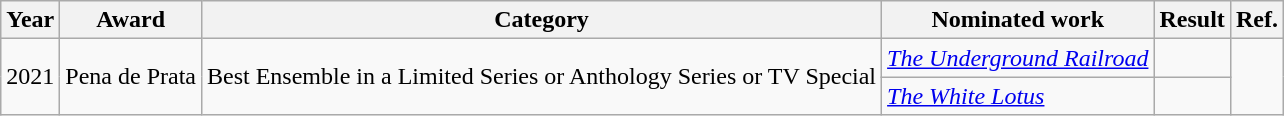<table class="wikitable">
<tr>
<th>Year</th>
<th>Award</th>
<th>Category</th>
<th>Nominated work</th>
<th>Result</th>
<th>Ref.</th>
</tr>
<tr>
<td rowspan="2">2021</td>
<td rowspan="2">Pena de Prata</td>
<td rowspan="2">Best Ensemble in a Limited Series or Anthology Series or TV Special</td>
<td><em><a href='#'>The Underground Railroad</a></em></td>
<td></td>
<td rowspan="2"></td>
</tr>
<tr>
<td><em><a href='#'>The White Lotus</a></em></td>
<td></td>
</tr>
</table>
